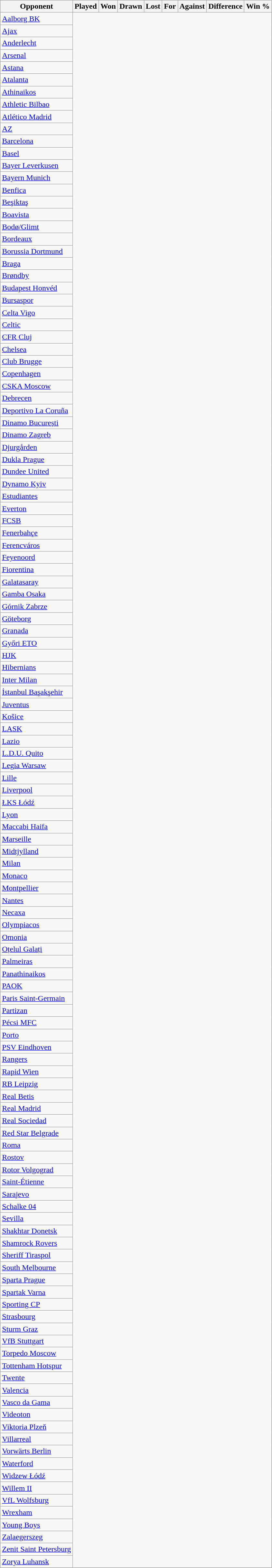<table class="wikitable sortable" style="text-align:center">
<tr>
<th>Opponent</th>
<th>Played</th>
<th>Won</th>
<th>Drawn</th>
<th>Lost</th>
<th>For</th>
<th>Against</th>
<th>Difference</th>
<th>Win %</th>
</tr>
<tr>
<td style="text-align:left"> <a href='#'>Aalborg BK</a><br></td>
</tr>
<tr>
<td style="text-align:left"> <a href='#'>Ajax</a><br></td>
</tr>
<tr>
<td style="text-align:left"> <a href='#'>Anderlecht</a><br></td>
</tr>
<tr>
<td style="text-align:left"> <a href='#'>Arsenal</a><br></td>
</tr>
<tr>
<td style="text-align:left"> <a href='#'>Astana</a><br></td>
</tr>
<tr>
<td style="text-align:left"> <a href='#'>Atalanta</a><br></td>
</tr>
<tr>
<td style="text-align:left"> <a href='#'>Athinaikos</a><br></td>
</tr>
<tr>
<td style="text-align:left"> <a href='#'>Athletic Bilbao</a><br></td>
</tr>
<tr>
<td style="text-align:left"> <a href='#'>Atlético Madrid</a><br></td>
</tr>
<tr>
<td style="text-align:left"> <a href='#'>AZ</a><br></td>
</tr>
<tr>
<td style="text-align:left"> <a href='#'>Barcelona</a><br></td>
</tr>
<tr>
<td style="text-align:left"> <a href='#'>Basel</a><br></td>
</tr>
<tr>
<td style="text-align:left"> <a href='#'>Bayer Leverkusen</a><br></td>
</tr>
<tr>
<td style="text-align:left"> <a href='#'>Bayern Munich</a><br></td>
</tr>
<tr>
<td style="text-align:left"> <a href='#'>Benfica</a><br></td>
</tr>
<tr>
<td style="text-align:left"> <a href='#'>Beşiktaş</a><br></td>
</tr>
<tr>
<td style="text-align:left"> <a href='#'>Boavista</a><br></td>
</tr>
<tr>
<td style="text-align:left"> <a href='#'>Bodø/Glimt</a><br></td>
</tr>
<tr>
<td style="text-align:left"> <a href='#'>Bordeaux</a><br></td>
</tr>
<tr>
<td style="text-align:left"> <a href='#'>Borussia Dortmund</a><br></td>
</tr>
<tr>
<td style="text-align:left"> <a href='#'>Braga</a><br></td>
</tr>
<tr>
<td style="text-align:left"> <a href='#'>Brøndby</a><br></td>
</tr>
<tr>
<td style="text-align:left"> <a href='#'>Budapest Honvéd</a><br></td>
</tr>
<tr>
<td style="text-align:left"> <a href='#'>Bursaspor</a><br></td>
</tr>
<tr>
<td style="text-align:left"> <a href='#'>Celta Vigo</a><br></td>
</tr>
<tr>
<td style="text-align:left"> <a href='#'>Celtic</a><br></td>
</tr>
<tr>
<td style="text-align:left"> <a href='#'>CFR Cluj</a><br></td>
</tr>
<tr>
<td style="text-align:left"> <a href='#'>Chelsea</a><br></td>
</tr>
<tr>
<td style="text-align:left"> <a href='#'>Club Brugge</a><br></td>
</tr>
<tr>
<td style="text-align:left"> <a href='#'>Copenhagen</a><br></td>
</tr>
<tr>
<td style="text-align:left"> <a href='#'>CSKA Moscow</a><br></td>
</tr>
<tr>
<td style="text-align:left"> <a href='#'>Debrecen</a><br></td>
</tr>
<tr>
<td style="text-align:left"> <a href='#'>Deportivo La Coruña</a><br></td>
</tr>
<tr>
<td style="text-align:left"> <a href='#'>Dinamo București</a><br></td>
</tr>
<tr>
<td style="text-align:left"> <a href='#'>Dinamo Zagreb</a><br></td>
</tr>
<tr>
<td style="text-align:left"> <a href='#'>Djurgården</a><br></td>
</tr>
<tr>
<td style="text-align:left"> <a href='#'>Dukla Prague</a><br></td>
</tr>
<tr>
<td style="text-align:left"> <a href='#'>Dundee United</a><br></td>
</tr>
<tr>
<td style="text-align:left"> <a href='#'>Dynamo Kyiv</a><br></td>
</tr>
<tr>
<td style="text-align:left"> <a href='#'>Estudiantes</a><br></td>
</tr>
<tr>
<td style="text-align:left"> <a href='#'>Everton</a><br></td>
</tr>
<tr>
<td style="text-align:left"> <a href='#'>FCSB</a><br></td>
</tr>
<tr>
<td style="text-align:left"> <a href='#'>Fenerbahçe</a><br></td>
</tr>
<tr>
<td style="text-align:left"> <a href='#'>Ferencváros</a><br></td>
</tr>
<tr>
<td style="text-align:left"> <a href='#'>Feyenoord</a><br></td>
</tr>
<tr>
<td style="text-align:left"> <a href='#'>Fiorentina</a><br></td>
</tr>
<tr>
<td style="text-align:left"> <a href='#'>Galatasaray</a><br></td>
</tr>
<tr>
<td style="text-align:left"> <a href='#'>Gamba Osaka</a><br></td>
</tr>
<tr>
<td style="text-align:left"> <a href='#'>Górnik Zabrze</a><br></td>
</tr>
<tr>
<td style="text-align:left"> <a href='#'>Göteborg</a><br></td>
</tr>
<tr>
<td style="text-align:left"> <a href='#'>Granada</a><br></td>
</tr>
<tr>
<td style="text-align:left"> <a href='#'>Győri ETO</a><br></td>
</tr>
<tr>
<td style="text-align:left"> <a href='#'>HJK</a><br></td>
</tr>
<tr>
<td style="text-align:left"> <a href='#'>Hibernians</a><br></td>
</tr>
<tr>
<td style="text-align:left"> <a href='#'>Inter Milan</a><br></td>
</tr>
<tr>
<td style="text-align:left"> <a href='#'>İstanbul Başakşehir</a><br></td>
</tr>
<tr>
<td style="text-align:left"> <a href='#'>Juventus</a><br></td>
</tr>
<tr>
<td style="text-align:left"> <a href='#'>Košice</a><br></td>
</tr>
<tr>
<td style="text-align:left"> <a href='#'>LASK</a><br></td>
</tr>
<tr>
<td style="text-align:left"> <a href='#'>Lazio</a><br></td>
</tr>
<tr>
<td style="text-align:left"> <a href='#'>L.D.U. Quito</a><br></td>
</tr>
<tr>
<td style="text-align:left"> <a href='#'>Legia Warsaw</a><br></td>
</tr>
<tr>
<td style="text-align:left"> <a href='#'>Lille</a><br></td>
</tr>
<tr>
<td style="text-align:left"> <a href='#'>Liverpool</a><br></td>
</tr>
<tr>
<td style="text-align:left"> <a href='#'>ŁKS Łódź</a><br></td>
</tr>
<tr>
<td style="text-align:left"> <a href='#'>Lyon</a><br></td>
</tr>
<tr>
<td style="text-align:left"> <a href='#'>Maccabi Haifa</a><br></td>
</tr>
<tr>
<td style="text-align:left"> <a href='#'>Marseille</a><br></td>
</tr>
<tr>
<td style="text-align:left"> <a href='#'>Midtjylland</a><br></td>
</tr>
<tr>
<td style="text-align:left"> <a href='#'>Milan</a><br></td>
</tr>
<tr>
<td style="text-align:left"> <a href='#'>Monaco</a><br></td>
</tr>
<tr>
<td style="text-align:left"> <a href='#'>Montpellier</a><br></td>
</tr>
<tr>
<td style="text-align:left"> <a href='#'>Nantes</a><br></td>
</tr>
<tr>
<td style="text-align:left"> <a href='#'>Necaxa</a><br></td>
</tr>
<tr>
<td style="text-align:left"> <a href='#'>Olympiacos</a><br></td>
</tr>
<tr>
<td style="text-align:left"> <a href='#'>Omonia</a><br></td>
</tr>
<tr>
<td style="text-align:left"> <a href='#'>Oțelul Galați</a><br></td>
</tr>
<tr>
<td style="text-align:left"> <a href='#'>Palmeiras</a><br></td>
</tr>
<tr>
<td style="text-align:left"> <a href='#'>Panathinaikos</a><br></td>
</tr>
<tr>
<td style="text-align:left"> <a href='#'>PAOK</a><br></td>
</tr>
<tr>
<td style="text-align:left"> <a href='#'>Paris Saint-Germain</a><br></td>
</tr>
<tr>
<td style="text-align:left"> <a href='#'>Partizan</a><br></td>
</tr>
<tr>
<td style="text-align:left"> <a href='#'>Pécsi MFC</a><br></td>
</tr>
<tr>
<td style="text-align:left"> <a href='#'>Porto</a><br></td>
</tr>
<tr>
<td style="text-align:left"> <a href='#'>PSV Eindhoven</a><br></td>
</tr>
<tr>
<td style="text-align:left"> <a href='#'>Rangers</a><br></td>
</tr>
<tr>
<td style="text-align:left"> <a href='#'>Rapid Wien</a><br></td>
</tr>
<tr>
<td style="text-align:left"> <a href='#'>RB Leipzig</a><br></td>
</tr>
<tr>
<td style="text-align:left"> <a href='#'>Real Betis</a><br></td>
</tr>
<tr>
<td style="text-align:left"> <a href='#'>Real Madrid</a><br></td>
</tr>
<tr>
<td style="text-align:left"> <a href='#'>Real Sociedad</a><br></td>
</tr>
<tr>
<td style="text-align:left"> <a href='#'>Red Star Belgrade</a><br></td>
</tr>
<tr>
<td style="text-align:left"> <a href='#'>Roma</a><br></td>
</tr>
<tr>
<td style="text-align:left"> <a href='#'>Rostov</a><br></td>
</tr>
<tr>
<td style="text-align:left"> <a href='#'>Rotor Volgograd</a><br></td>
</tr>
<tr>
<td style="text-align:left"> <a href='#'>Saint-Étienne</a><br></td>
</tr>
<tr>
<td style="text-align:left"> <a href='#'>Sarajevo</a><br></td>
</tr>
<tr>
<td style="text-align:left"> <a href='#'>Schalke 04</a><br></td>
</tr>
<tr>
<td style="text-align:left"> <a href='#'>Sevilla</a><br></td>
</tr>
<tr>
<td style="text-align:left"> <a href='#'>Shakhtar Donetsk</a><br></td>
</tr>
<tr>
<td style="text-align:left"> <a href='#'>Shamrock Rovers</a><br></td>
</tr>
<tr>
<td style="text-align:left"> <a href='#'>Sheriff Tiraspol</a><br></td>
</tr>
<tr>
<td style="text-align:left"> <a href='#'>South Melbourne</a><br></td>
</tr>
<tr>
<td style="text-align:left"> <a href='#'>Sparta Prague</a><br></td>
</tr>
<tr>
<td style="text-align:left"> <a href='#'>Spartak Varna</a><br></td>
</tr>
<tr>
<td style="text-align:left"> <a href='#'>Sporting CP</a><br></td>
</tr>
<tr>
<td style="text-align:left"> <a href='#'>Strasbourg</a><br></td>
</tr>
<tr>
<td style="text-align:left"> <a href='#'>Sturm Graz</a><br></td>
</tr>
<tr>
<td style="text-align:left"> <a href='#'>VfB Stuttgart</a><br></td>
</tr>
<tr>
<td style="text-align:left"> <a href='#'>Torpedo Moscow</a><br></td>
</tr>
<tr>
<td style="text-align:left"> <a href='#'>Tottenham Hotspur</a><br></td>
</tr>
<tr>
<td style="text-align:left"> <a href='#'>Twente</a><br></td>
</tr>
<tr>
<td style="text-align:left"> <a href='#'>Valencia</a><br></td>
</tr>
<tr>
<td style="text-align:left"> <a href='#'>Vasco da Gama</a><br></td>
</tr>
<tr>
<td style="text-align:left"> <a href='#'>Videoton</a><br></td>
</tr>
<tr>
<td style="text-align:left"> <a href='#'>Viktoria Plzeň</a><br></td>
</tr>
<tr>
<td style="text-align:left"> <a href='#'>Villarreal</a><br></td>
</tr>
<tr>
<td style="text-align:left"> <a href='#'>Vorwärts Berlin</a><br></td>
</tr>
<tr>
<td style="text-align:left"> <a href='#'>Waterford</a><br></td>
</tr>
<tr>
<td style="text-align:left"> <a href='#'>Widzew Łódź</a><br></td>
</tr>
<tr>
<td style="text-align:left"> <a href='#'>Willem II</a><br></td>
</tr>
<tr>
<td style="text-align:left"> <a href='#'>VfL Wolfsburg</a><br></td>
</tr>
<tr>
<td style="text-align:left"> <a href='#'>Wrexham</a><br></td>
</tr>
<tr>
<td style="text-align:left"> <a href='#'>Young Boys</a><br></td>
</tr>
<tr>
<td style="text-align:left"> <a href='#'>Zalaegerszeg</a><br></td>
</tr>
<tr>
<td style="text-align:left"> <a href='#'>Zenit Saint Petersburg</a><br></td>
</tr>
<tr>
<td style="text-align:left"> <a href='#'>Zorya Luhansk</a><br></td>
</tr>
</table>
